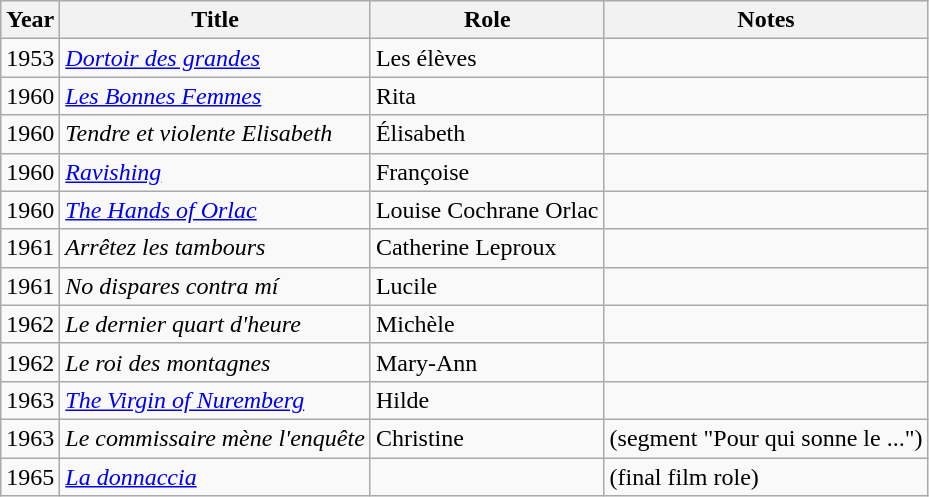<table class="wikitable">
<tr>
<th>Year</th>
<th>Title</th>
<th>Role</th>
<th>Notes</th>
</tr>
<tr>
<td>1953</td>
<td><em><a href='#'>Dortoir des grandes</a></em></td>
<td>Les élèves</td>
<td></td>
</tr>
<tr>
<td>1960</td>
<td><em><a href='#'>Les Bonnes Femmes</a></em></td>
<td>Rita</td>
<td></td>
</tr>
<tr>
<td>1960</td>
<td><em>Tendre et violente Elisabeth</em></td>
<td>Élisabeth</td>
<td></td>
</tr>
<tr>
<td>1960</td>
<td><em><a href='#'>Ravishing</a></em></td>
<td>Françoise</td>
<td></td>
</tr>
<tr>
<td>1960</td>
<td><em><a href='#'>The Hands of Orlac</a></em></td>
<td>Louise Cochrane Orlac</td>
<td></td>
</tr>
<tr>
<td>1961</td>
<td><em>Arrêtez les tambours</em></td>
<td>Catherine Leproux</td>
<td></td>
</tr>
<tr>
<td>1961</td>
<td><em>No dispares contra mí</em></td>
<td>Lucile</td>
<td></td>
</tr>
<tr>
<td>1962</td>
<td><em>Le dernier quart d'heure</em></td>
<td>Michèle</td>
<td></td>
</tr>
<tr>
<td>1962</td>
<td><em>Le roi des montagnes</em></td>
<td>Mary-Ann</td>
<td></td>
</tr>
<tr>
<td>1963</td>
<td><em><a href='#'>The Virgin of Nuremberg</a></em></td>
<td>Hilde</td>
<td></td>
</tr>
<tr>
<td>1963</td>
<td><em>Le commissaire mène l'enquête</em></td>
<td>Christine</td>
<td>(segment "Pour qui sonne le ...")</td>
</tr>
<tr>
<td>1965</td>
<td><em><a href='#'>La donnaccia</a></em></td>
<td></td>
<td>(final film role)</td>
</tr>
</table>
